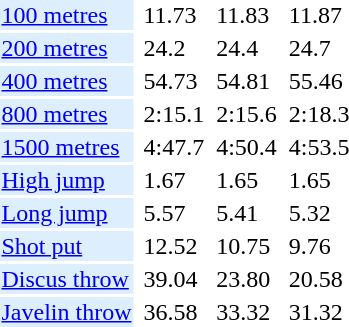<table>
<tr>
<td bgcolor = DDEEFF><a href='#'>100 metres</a></td>
<td></td>
<td>11.73</td>
<td></td>
<td>11.83</td>
<td></td>
<td>11.87</td>
</tr>
<tr>
<td bgcolor = DDEEFF><a href='#'>200 metres</a></td>
<td></td>
<td>24.2</td>
<td></td>
<td>24.4</td>
<td></td>
<td>24.7</td>
</tr>
<tr>
<td bgcolor = DDEEFF><a href='#'>400 metres</a></td>
<td></td>
<td>54.73</td>
<td></td>
<td>54.81</td>
<td></td>
<td>55.46</td>
</tr>
<tr>
<td bgcolor = DDEEFF><a href='#'>800 metres</a></td>
<td></td>
<td>2:15.1</td>
<td></td>
<td>2:15.6</td>
<td></td>
<td>2:18.3</td>
</tr>
<tr>
<td bgcolor = DDEEFF><a href='#'>1500 metres</a></td>
<td></td>
<td>4:47.7</td>
<td></td>
<td>4:50.4</td>
<td></td>
<td>4:53.5</td>
</tr>
<tr>
<td bgcolor = DDEEFF><a href='#'>High jump</a></td>
<td></td>
<td>1.67</td>
<td></td>
<td>1.65</td>
<td></td>
<td>1.65</td>
</tr>
<tr>
<td bgcolor = DDEEFF><a href='#'>Long jump</a></td>
<td></td>
<td>5.57</td>
<td></td>
<td>5.41</td>
<td></td>
<td>5.32</td>
</tr>
<tr>
<td bgcolor = DDEEFF><a href='#'>Shot put</a></td>
<td></td>
<td>12.52</td>
<td></td>
<td>10.75</td>
<td></td>
<td>9.76</td>
</tr>
<tr>
<td bgcolor = DDEEFF><a href='#'>Discus throw</a></td>
<td></td>
<td>39.04</td>
<td></td>
<td>23.80</td>
<td></td>
<td>20.58</td>
</tr>
<tr>
<td bgcolor = DDEEFF><a href='#'>Javelin throw</a></td>
<td></td>
<td>36.58</td>
<td></td>
<td>33.32</td>
<td></td>
<td>31.32</td>
</tr>
</table>
